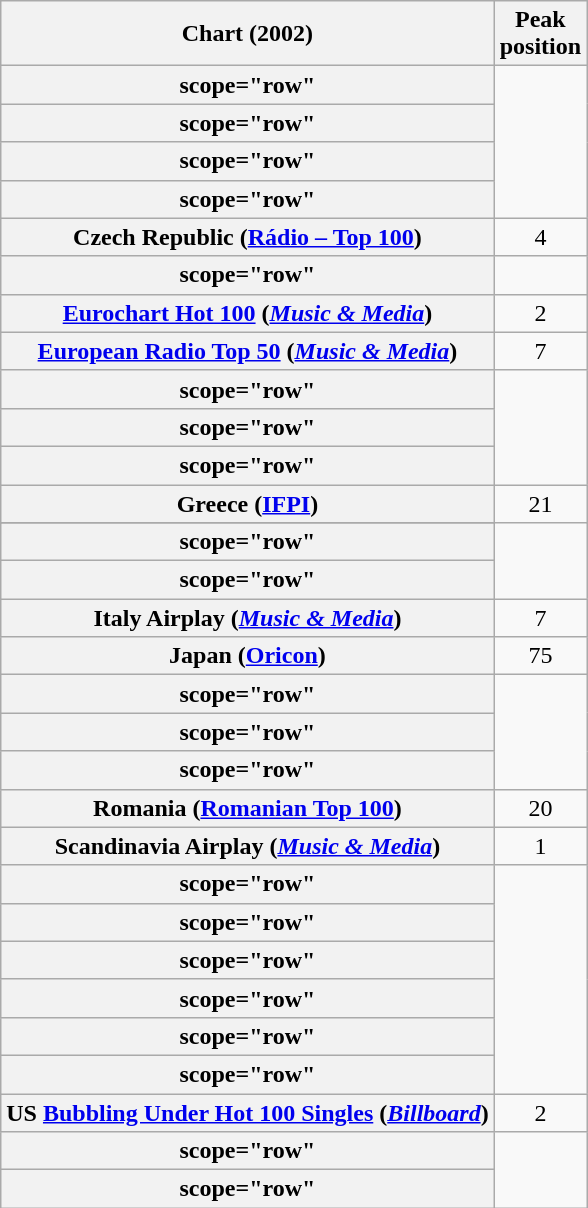<table class="wikitable sortable plainrowheaders" style="text-align:center">
<tr>
<th scope="col">Chart (2002)</th>
<th scope="col">Peak<br>position</th>
</tr>
<tr>
<th>scope="row"</th>
</tr>
<tr>
<th>scope="row"</th>
</tr>
<tr>
<th>scope="row"</th>
</tr>
<tr>
<th>scope="row"</th>
</tr>
<tr>
<th scope="row">Czech Republic (<a href='#'>Rádio – Top 100</a>)</th>
<td>4</td>
</tr>
<tr>
<th>scope="row"</th>
</tr>
<tr>
<th scope="row"><a href='#'>Eurochart Hot 100</a> (<em><a href='#'>Music & Media</a></em>)</th>
<td>2</td>
</tr>
<tr>
<th scope="row"><a href='#'>European Radio Top 50</a> (<em><a href='#'>Music & Media</a></em>)</th>
<td>7</td>
</tr>
<tr>
<th>scope="row"</th>
</tr>
<tr>
<th>scope="row"</th>
</tr>
<tr>
<th>scope="row"</th>
</tr>
<tr>
<th scope="row">Greece (<a href='#'>IFPI</a>)</th>
<td>21</td>
</tr>
<tr>
</tr>
<tr>
<th>scope="row"</th>
</tr>
<tr>
<th>scope="row"</th>
</tr>
<tr>
<th scope="row">Italy Airplay (<em><a href='#'>Music & Media</a></em>)</th>
<td>7</td>
</tr>
<tr>
<th scope="row">Japan (<a href='#'>Oricon</a>)</th>
<td>75</td>
</tr>
<tr>
<th>scope="row"</th>
</tr>
<tr>
<th>scope="row"</th>
</tr>
<tr>
<th>scope="row"</th>
</tr>
<tr>
<th scope="row">Romania (<a href='#'>Romanian Top 100</a>)</th>
<td>20</td>
</tr>
<tr>
<th scope="row">Scandinavia Airplay (<em><a href='#'>Music & Media</a></em>)</th>
<td>1</td>
</tr>
<tr>
<th>scope="row"</th>
</tr>
<tr>
<th>scope="row"</th>
</tr>
<tr>
<th>scope="row"</th>
</tr>
<tr>
<th>scope="row"</th>
</tr>
<tr>
<th>scope="row"</th>
</tr>
<tr>
<th>scope="row"</th>
</tr>
<tr>
<th scope="row">US <a href='#'>Bubbling Under Hot 100 Singles</a> (<em><a href='#'>Billboard</a></em>)</th>
<td>2</td>
</tr>
<tr>
<th>scope="row"</th>
</tr>
<tr>
<th>scope="row"</th>
</tr>
</table>
